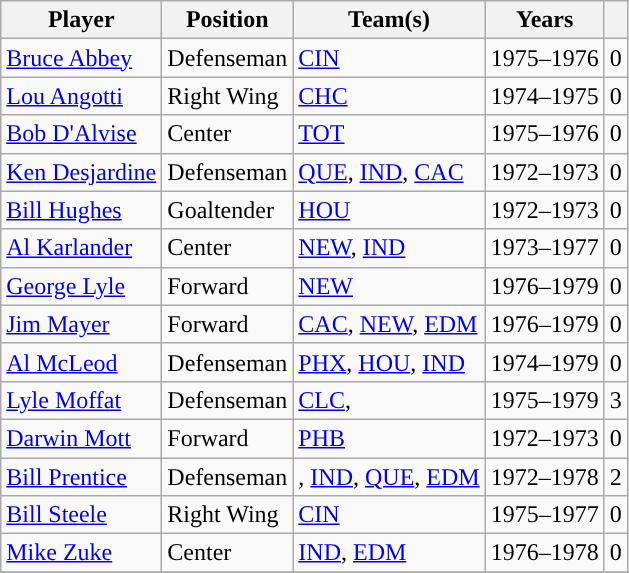<table class="wikitable">
<tr>
<th>Player</th>
<th>Position</th>
<th>Team(s)</th>
<th>Years</th>
<th><a href='#'></a></th>
</tr>
<tr>
<td><a href='#'>Bruce Abbey</a></td>
<td>Defenseman</td>
<td><a href='#'>CIN</a></td>
<td>1975–1976</td>
<td>0</td>
</tr>
<tr>
<td><a href='#'>Lou Angotti</a></td>
<td>Right Wing</td>
<td><a href='#'>CHC</a></td>
<td>1974–1975</td>
<td>0</td>
</tr>
<tr>
<td><a href='#'>Bob D'Alvise</a></td>
<td>Center</td>
<td><a href='#'>TOT</a></td>
<td>1975–1976</td>
<td>0</td>
</tr>
<tr>
<td><a href='#'>Ken Desjardine</a></td>
<td>Defenseman</td>
<td><a href='#'>QUE</a>, <a href='#'>IND</a>, <a href='#'>CAC</a></td>
<td>1972–1973</td>
<td>0</td>
</tr>
<tr>
<td><a href='#'>Bill Hughes</a></td>
<td>Goaltender</td>
<td><a href='#'>HOU</a></td>
<td>1972–1973</td>
<td>0</td>
</tr>
<tr>
<td><a href='#'>Al Karlander</a></td>
<td>Center</td>
<td><a href='#'>NEW</a>, <a href='#'>IND</a></td>
<td>1973–1977</td>
<td>0</td>
</tr>
<tr>
<td><a href='#'>George Lyle</a></td>
<td>Forward</td>
<td><a href='#'>NEW</a></td>
<td>1976–1979</td>
<td>0</td>
</tr>
<tr>
<td><a href='#'>Jim Mayer</a></td>
<td>Forward</td>
<td><a href='#'>CAC</a>, <a href='#'>NEW</a>, <a href='#'>EDM</a></td>
<td>1976–1979</td>
<td>0</td>
</tr>
<tr>
<td><a href='#'>Al McLeod</a></td>
<td>Defenseman</td>
<td><a href='#'>PHX</a>, <a href='#'>HOU</a>, <a href='#'>IND</a></td>
<td>1974–1979</td>
<td>0</td>
</tr>
<tr>
<td><a href='#'>Lyle Moffat</a></td>
<td>Defenseman</td>
<td><a href='#'>CLC</a>, <span><strong></strong></span></td>
<td>1975–1979</td>
<td>3</td>
</tr>
<tr>
<td><a href='#'>Darwin Mott</a></td>
<td>Forward</td>
<td><a href='#'>PHB</a></td>
<td>1972–1973</td>
<td>0</td>
</tr>
<tr>
<td><a href='#'>Bill Prentice</a></td>
<td>Defenseman</td>
<td><span><strong></strong></span>, <a href='#'>IND</a>, <a href='#'>QUE</a>, <a href='#'>EDM</a></td>
<td>1972–1978</td>
<td>2</td>
</tr>
<tr>
<td><a href='#'>Bill Steele</a></td>
<td>Right Wing</td>
<td><a href='#'>CIN</a></td>
<td>1975–1977</td>
<td>0</td>
</tr>
<tr>
<td><a href='#'>Mike Zuke</a></td>
<td>Center</td>
<td><a href='#'>IND</a>, <a href='#'>EDM</a></td>
<td>1976–1978</td>
<td>0</td>
</tr>
<tr>
</tr>
</table>
